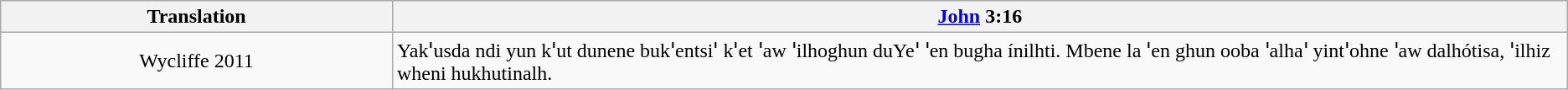<table class="wikitable">
<tr>
<th style="width:25%;">Translation</th>
<th><a href='#'>John</a> 3:16</th>
</tr>
<tr>
<td style="text-align:center;">Wycliffe 2011</td>
<td>Yakꞌusda ndi yun kꞌut dunene bukꞌentsiꞌ kꞌet ꞌaw ꞌilhoghun duYeꞌ ꞌen bugha ínilhti. Mbene la ꞌen ghun ooba ꞌalhaꞌ yintꞌohne ꞌaw dalhótisa, ꞌilhiz wheni hukhutinalh.</td>
</tr>
</table>
